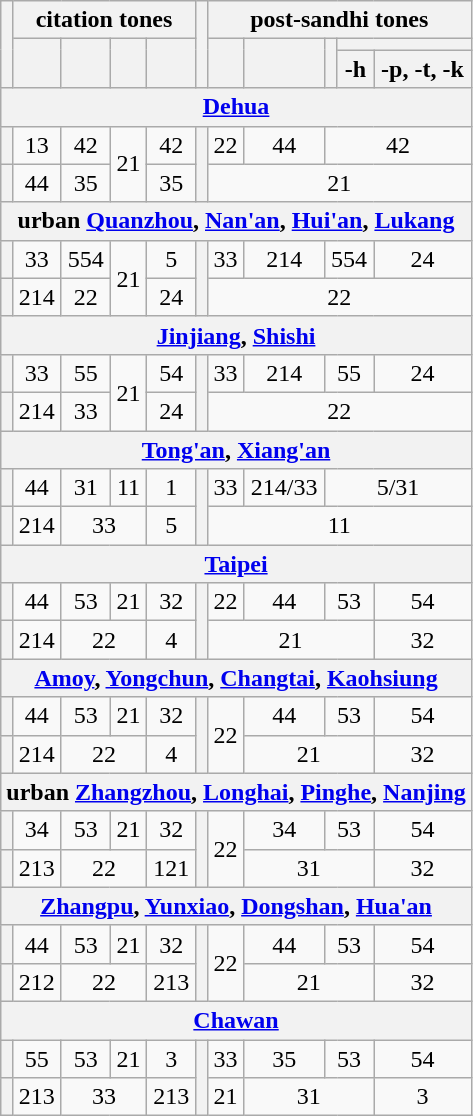<table class="wikitable"; style="text-align:center; float: left; margin-right: 2em;">
<tr>
<th rowspan="3"></th>
<th colspan="4">citation tones</th>
<th rowspan="3"></th>
<th colspan="5">post-sandhi tones</th>
</tr>
<tr>
<th rowspan="2"></th>
<th rowspan="2"></th>
<th rowspan="2"></th>
<th rowspan="2"></th>
<th rowspan="2"></th>
<th rowspan="2"></th>
<th rowspan="2"></th>
<th colspan="2"></th>
</tr>
<tr>
<th>-h</th>
<th>-p, -t, -k</th>
</tr>
<tr>
<th colspan="11"><a href='#'>Dehua</a></th>
</tr>
<tr>
<th></th>
<td>13</td>
<td>42</td>
<td rowspan="2">21</td>
<td>42</td>
<th rowspan="2"></th>
<td>22</td>
<td>44</td>
<td colspan="3">42</td>
</tr>
<tr>
<th></th>
<td>44</td>
<td>35</td>
<td>35</td>
<td colspan="5">21</td>
</tr>
<tr>
<th colspan="11">urban <a href='#'>Quanzhou</a>, <a href='#'>Nan'an</a>, <a href='#'>Hui'an</a>, <a href='#'>Lukang</a></th>
</tr>
<tr>
<th></th>
<td>33</td>
<td>554</td>
<td rowspan="2">21</td>
<td>5</td>
<th rowspan="2"></th>
<td>33</td>
<td>214</td>
<td colspan="2">554</td>
<td>24</td>
</tr>
<tr>
<th></th>
<td>214</td>
<td>22</td>
<td>24</td>
<td colspan="5">22</td>
</tr>
<tr>
<th colspan="11"><a href='#'>Jinjiang</a>, <a href='#'>Shishi</a></th>
</tr>
<tr>
<th></th>
<td>33</td>
<td>55</td>
<td rowspan="2">21</td>
<td>54</td>
<th rowspan="2"></th>
<td>33</td>
<td>214</td>
<td colspan="2">55</td>
<td>24</td>
</tr>
<tr>
<th></th>
<td>214</td>
<td>33</td>
<td>24</td>
<td colspan="5">22</td>
</tr>
<tr>
<th colspan="11"><a href='#'>Tong'an</a>, <a href='#'>Xiang'an</a></th>
</tr>
<tr>
<th></th>
<td>44</td>
<td>31</td>
<td>11</td>
<td>1</td>
<th rowspan="2"></th>
<td>33</td>
<td>214/33</td>
<td colspan="3">5/31</td>
</tr>
<tr>
<th></th>
<td>214</td>
<td colspan="2">33</td>
<td>5</td>
<td colspan="5">11</td>
</tr>
<tr>
<th colspan="11"><a href='#'>Taipei</a></th>
</tr>
<tr>
<th></th>
<td>44</td>
<td>53</td>
<td>21</td>
<td>32</td>
<th rowspan="2"></th>
<td>22</td>
<td>44</td>
<td colspan="2">53</td>
<td>54</td>
</tr>
<tr>
<th></th>
<td>214</td>
<td colspan="2">22</td>
<td>4</td>
<td colspan="4">21</td>
<td>32</td>
</tr>
<tr>
<th colspan="11"><a href='#'>Amoy</a>, <a href='#'>Yongchun</a>, <a href='#'>Changtai</a>, <a href='#'>Kaohsiung</a></th>
</tr>
<tr>
<th></th>
<td>44</td>
<td>53</td>
<td>21</td>
<td>32</td>
<th rowspan="2"></th>
<td rowspan="2">22</td>
<td>44</td>
<td colspan="2">53</td>
<td>54</td>
</tr>
<tr>
<th></th>
<td>214</td>
<td colspan="2">22</td>
<td>4</td>
<td colspan="3">21</td>
<td>32</td>
</tr>
<tr>
<th colspan="11">urban <a href='#'>Zhangzhou</a>, <a href='#'>Longhai</a>, <a href='#'>Pinghe</a>, <a href='#'>Nanjing</a></th>
</tr>
<tr>
<th></th>
<td>34</td>
<td>53</td>
<td>21</td>
<td>32</td>
<th rowspan="2"></th>
<td rowspan="2">22</td>
<td>34</td>
<td colspan="2">53</td>
<td>54</td>
</tr>
<tr>
<th></th>
<td>213</td>
<td colspan="2">22</td>
<td>121</td>
<td colspan="3">31</td>
<td>32</td>
</tr>
<tr>
<th colspan="11"><a href='#'>Zhangpu</a>, <a href='#'>Yunxiao</a>, <a href='#'>Dongshan</a>, <a href='#'>Hua'an</a></th>
</tr>
<tr>
<th></th>
<td>44</td>
<td>53</td>
<td>21</td>
<td>32</td>
<th rowspan="2"></th>
<td rowspan="2">22</td>
<td>44</td>
<td colspan="2">53</td>
<td>54</td>
</tr>
<tr>
<th></th>
<td>212</td>
<td colspan="2">22</td>
<td>213</td>
<td colspan="3">21</td>
<td>32</td>
</tr>
<tr>
<th colspan="11"><a href='#'>Chawan</a></th>
</tr>
<tr>
<th></th>
<td>55</td>
<td>53</td>
<td>21</td>
<td>3</td>
<th rowspan="2"></th>
<td>33</td>
<td>35</td>
<td colspan="2">53</td>
<td>54</td>
</tr>
<tr>
<th></th>
<td>213</td>
<td colspan="2">33</td>
<td>213</td>
<td>21</td>
<td colspan="3">31</td>
<td>3</td>
</tr>
</table>
